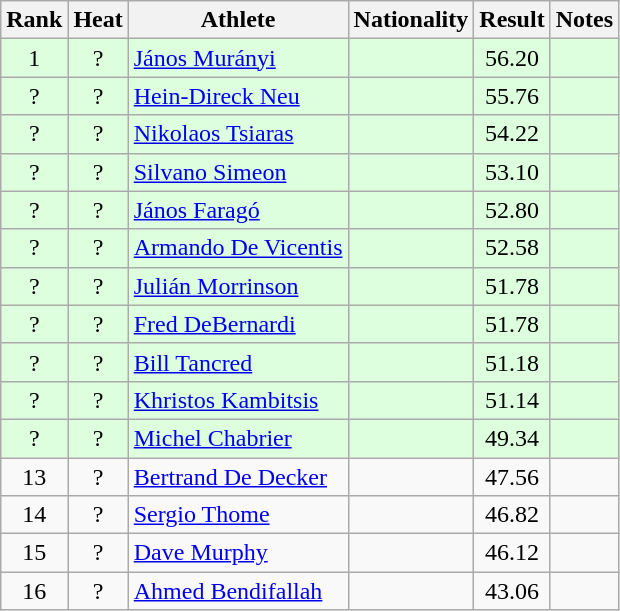<table class="wikitable sortable" style="text-align:center">
<tr>
<th>Rank</th>
<th>Heat</th>
<th>Athlete</th>
<th>Nationality</th>
<th>Result</th>
<th>Notes</th>
</tr>
<tr bgcolor=ddffdd>
<td>1</td>
<td>?</td>
<td align=left><a href='#'>János Murányi</a></td>
<td align=left></td>
<td>56.20</td>
<td></td>
</tr>
<tr bgcolor=ddffdd>
<td>?</td>
<td>?</td>
<td align=left><a href='#'>Hein-Direck Neu</a></td>
<td align=left></td>
<td>55.76</td>
<td></td>
</tr>
<tr bgcolor=ddffdd>
<td>?</td>
<td>?</td>
<td align=left><a href='#'>Nikolaos Tsiaras</a></td>
<td align=left></td>
<td>54.22</td>
<td></td>
</tr>
<tr bgcolor=ddffdd>
<td>?</td>
<td>?</td>
<td align=left><a href='#'>Silvano Simeon</a></td>
<td align=left></td>
<td>53.10</td>
<td></td>
</tr>
<tr bgcolor=ddffdd>
<td>?</td>
<td>?</td>
<td align=left><a href='#'>János Faragó</a></td>
<td align=left></td>
<td>52.80</td>
<td></td>
</tr>
<tr bgcolor=ddffdd>
<td>?</td>
<td>?</td>
<td align=left><a href='#'>Armando De Vicentis</a></td>
<td align=left></td>
<td>52.58</td>
<td></td>
</tr>
<tr bgcolor=ddffdd>
<td>?</td>
<td>?</td>
<td align=left><a href='#'>Julián Morrinson</a></td>
<td align=left></td>
<td>51.78</td>
<td></td>
</tr>
<tr bgcolor=ddffdd>
<td>?</td>
<td>?</td>
<td align=left><a href='#'>Fred DeBernardi</a></td>
<td align=left></td>
<td>51.78</td>
<td></td>
</tr>
<tr bgcolor=ddffdd>
<td>?</td>
<td>?</td>
<td align=left><a href='#'>Bill Tancred</a></td>
<td align=left></td>
<td>51.18</td>
<td></td>
</tr>
<tr bgcolor=ddffdd>
<td>?</td>
<td>?</td>
<td align=left><a href='#'>Khristos Kambitsis</a></td>
<td align=left></td>
<td>51.14</td>
<td></td>
</tr>
<tr bgcolor=ddffdd>
<td>?</td>
<td>?</td>
<td align=left><a href='#'>Michel Chabrier</a></td>
<td align=left></td>
<td>49.34</td>
<td></td>
</tr>
<tr>
<td>13</td>
<td>?</td>
<td align=left><a href='#'>Bertrand De Decker</a></td>
<td align=left></td>
<td>47.56</td>
<td></td>
</tr>
<tr>
<td>14</td>
<td>?</td>
<td align=left><a href='#'>Sergio Thome</a></td>
<td align=left></td>
<td>46.82</td>
<td></td>
</tr>
<tr>
<td>15</td>
<td>?</td>
<td align=left><a href='#'>Dave Murphy</a></td>
<td align=left></td>
<td>46.12</td>
<td></td>
</tr>
<tr>
<td>16</td>
<td>?</td>
<td align=left><a href='#'>Ahmed Bendifallah</a></td>
<td align=left></td>
<td>43.06</td>
<td></td>
</tr>
</table>
